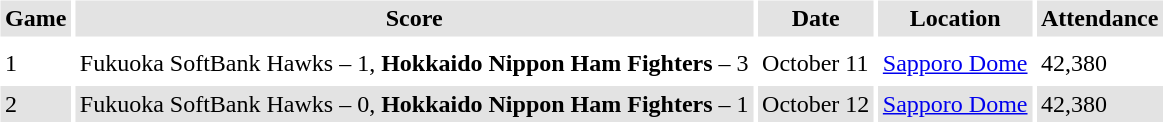<table border="0" cellspacing="3" cellpadding="3">
<tr style="background: #e3e3e3;">
<th>Game</th>
<th>Score</th>
<th>Date</th>
<th>Location</th>
<th>Attendance</th>
</tr>
<tr style="background: #e3e3e3;">
</tr>
<tr>
<td>1</td>
<td>Fukuoka SoftBank Hawks – 1, <strong>Hokkaido Nippon Ham Fighters</strong> – 3</td>
<td>October 11</td>
<td><a href='#'>Sapporo Dome</a></td>
<td>42,380</td>
</tr>
<tr style="background: #e3e3e3;">
<td>2</td>
<td>Fukuoka SoftBank Hawks – 0, <strong>Hokkaido Nippon Ham Fighters</strong> – 1</td>
<td>October 12</td>
<td><a href='#'>Sapporo Dome</a></td>
<td>42,380</td>
</tr>
</table>
